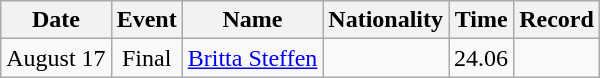<table class=wikitable style=text-align:center>
<tr>
<th>Date</th>
<th>Event</th>
<th>Name</th>
<th>Nationality</th>
<th>Time</th>
<th>Record</th>
</tr>
<tr>
<td>August 17</td>
<td>Final</td>
<td align=left><a href='#'>Britta Steffen</a></td>
<td align=left></td>
<td>24.06</td>
<td></td>
</tr>
</table>
